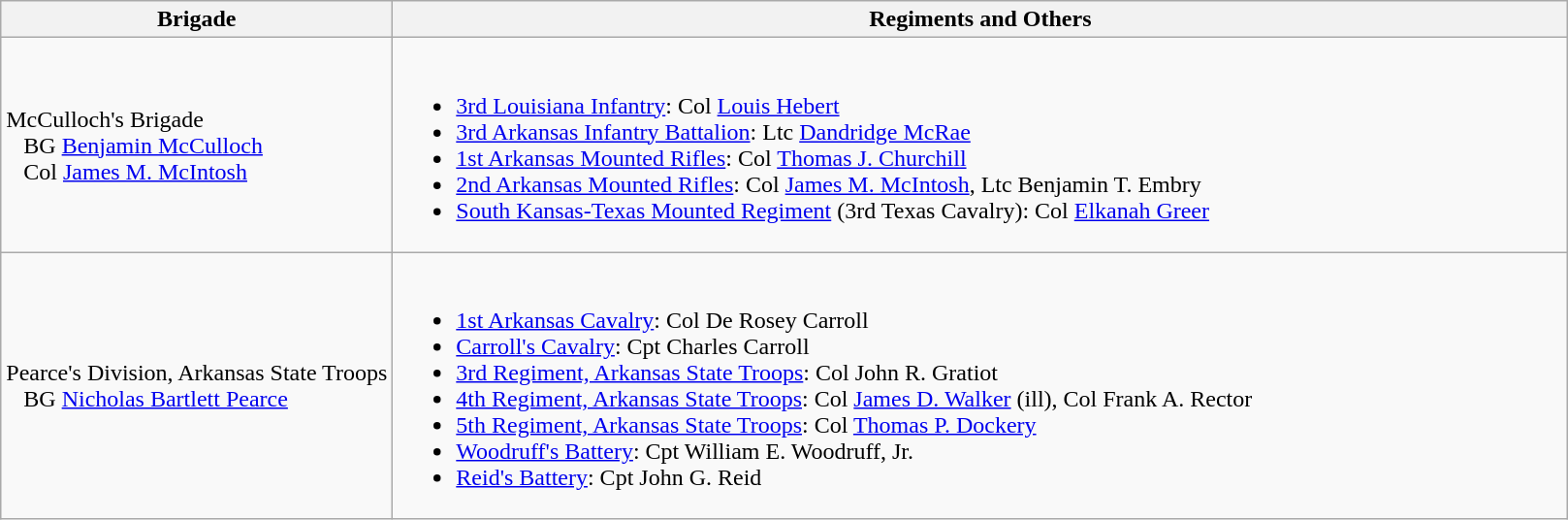<table class="wikitable">
<tr>
<th width=25%>Brigade</th>
<th>Regiments and Others</th>
</tr>
<tr>
<td>McCulloch's Brigade<br>  
BG <a href='#'>Benjamin McCulloch</a>
<br>  
Col <a href='#'>James M. McIntosh</a></td>
<td><br><ul><li><a href='#'>3rd Louisiana Infantry</a>: Col <a href='#'>Louis Hebert</a></li><li><a href='#'>3rd Arkansas Infantry Battalion</a>: Ltc <a href='#'>Dandridge McRae</a></li><li><a href='#'>1st Arkansas Mounted Rifles</a>: Col <a href='#'>Thomas J. Churchill</a></li><li><a href='#'>2nd Arkansas Mounted Rifles</a>: Col <a href='#'>James M. McIntosh</a>, Ltc Benjamin T. Embry</li><li><a href='#'>South Kansas-Texas Mounted Regiment</a> (3rd Texas Cavalry): Col <a href='#'>Elkanah Greer</a></li></ul></td>
</tr>
<tr>
<td>Pearce's Division, Arkansas State Troops<br>  
BG <a href='#'>Nicholas Bartlett Pearce</a></td>
<td><br><ul><li><a href='#'>1st Arkansas Cavalry</a>: Col De Rosey Carroll</li><li><a href='#'>Carroll's Cavalry</a>: Cpt Charles Carroll</li><li><a href='#'>3rd Regiment, Arkansas State Troops</a>: Col John R. Gratiot</li><li><a href='#'>4th Regiment, Arkansas State Troops</a>: Col <a href='#'>James D. Walker</a> (ill), Col Frank A. Rector</li><li><a href='#'>5th Regiment, Arkansas State Troops</a>: Col <a href='#'>Thomas P. Dockery</a></li><li><a href='#'>Woodruff's Battery</a>: Cpt William E. Woodruff, Jr.</li><li><a href='#'>Reid's Battery</a>: Cpt John G. Reid</li></ul></td>
</tr>
</table>
